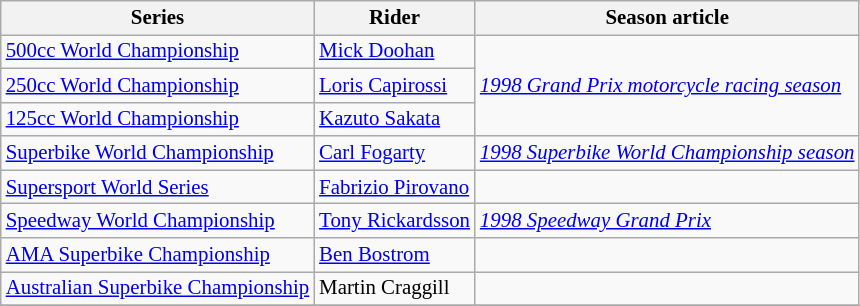<table class="wikitable" style="font-size: 87%;">
<tr>
<th>Series</th>
<th>Rider</th>
<th>Season article</th>
</tr>
<tr>
<td><a href='#'>500cc World Championship</a></td>
<td> <a href='#'>Mick Doohan</a></td>
<td rowspan=3><em><a href='#'>1998 Grand Prix motorcycle racing season</a></em></td>
</tr>
<tr>
<td><a href='#'>250cc World Championship</a></td>
<td> <a href='#'>Loris Capirossi</a></td>
</tr>
<tr>
<td><a href='#'>125cc World Championship</a></td>
<td> <a href='#'>Kazuto Sakata</a></td>
</tr>
<tr>
<td><a href='#'>Superbike World Championship</a></td>
<td> <a href='#'>Carl Fogarty</a></td>
<td><em><a href='#'>1998 Superbike World Championship season</a></em></td>
</tr>
<tr>
<td><a href='#'>Supersport World Series</a></td>
<td> <a href='#'>Fabrizio Pirovano</a></td>
<td></td>
</tr>
<tr>
<td><a href='#'>Speedway World Championship</a></td>
<td> <a href='#'>Tony Rickardsson</a></td>
<td><em><a href='#'>1998 Speedway Grand Prix</a></em></td>
</tr>
<tr>
<td><a href='#'>AMA Superbike Championship</a></td>
<td> <a href='#'>Ben Bostrom</a></td>
<td></td>
</tr>
<tr>
<td><a href='#'>Australian Superbike Championship</a></td>
<td> Martin Craggill</td>
<td></td>
</tr>
<tr>
</tr>
</table>
